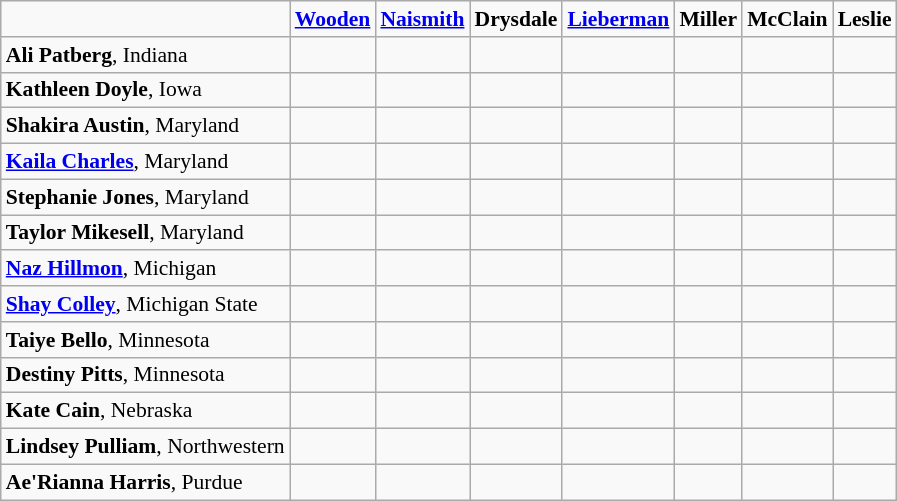<table class="wikitable" style="white-space:nowrap; font-size:90%;">
<tr>
<td></td>
<td><strong><a href='#'>Wooden</a></strong></td>
<td><strong><a href='#'>Naismith</a></strong></td>
<td><strong>Drysdale</strong></td>
<td><strong><a href='#'>Lieberman</a></strong></td>
<td><strong>Miller</strong></td>
<td><strong>McClain</strong></td>
<td><strong>Leslie</strong></td>
</tr>
<tr>
<td><strong>Ali Patberg</strong>, Indiana</td>
<td></td>
<td></td>
<td></td>
<td></td>
<td></td>
<td></td>
<td></td>
</tr>
<tr>
<td><strong>Kathleen Doyle</strong>, Iowa</td>
<td></td>
<td></td>
<td></td>
<td></td>
<td></td>
<td></td>
<td></td>
</tr>
<tr>
<td><strong>Shakira Austin</strong>, Maryland</td>
<td></td>
<td></td>
<td></td>
<td></td>
<td></td>
<td></td>
<td></td>
</tr>
<tr>
<td><strong><a href='#'>Kaila Charles</a></strong>, Maryland</td>
<td></td>
<td></td>
<td></td>
<td></td>
<td></td>
<td></td>
<td></td>
</tr>
<tr>
<td><strong>Stephanie Jones</strong>, Maryland</td>
<td></td>
<td></td>
<td></td>
<td></td>
<td></td>
<td></td>
<td></td>
</tr>
<tr>
<td><strong>Taylor Mikesell</strong>, Maryland</td>
<td></td>
<td></td>
<td></td>
<td></td>
<td></td>
<td></td>
<td></td>
</tr>
<tr>
<td><strong><a href='#'>Naz Hillmon</a></strong>, Michigan</td>
<td></td>
<td></td>
<td></td>
<td></td>
<td></td>
<td></td>
<td></td>
</tr>
<tr>
<td><strong><a href='#'>Shay Colley</a></strong>, Michigan State</td>
<td></td>
<td></td>
<td></td>
<td></td>
<td></td>
<td></td>
<td></td>
</tr>
<tr>
<td><strong>Taiye Bello</strong>, Minnesota</td>
<td></td>
<td></td>
<td></td>
<td></td>
<td></td>
<td></td>
<td></td>
</tr>
<tr>
<td><strong>Destiny Pitts</strong>, Minnesota</td>
<td></td>
<td></td>
<td></td>
<td></td>
<td></td>
<td></td>
<td></td>
</tr>
<tr>
<td><strong>Kate Cain</strong>, Nebraska</td>
<td></td>
<td></td>
<td></td>
<td></td>
<td></td>
<td></td>
<td></td>
</tr>
<tr>
<td><strong>Lindsey Pulliam</strong>, Northwestern</td>
<td></td>
<td></td>
<td></td>
<td></td>
<td></td>
<td></td>
<td></td>
</tr>
<tr>
<td><strong>Ae'Rianna Harris</strong>, Purdue</td>
<td></td>
<td></td>
<td></td>
<td></td>
<td></td>
<td></td>
<td></td>
</tr>
</table>
